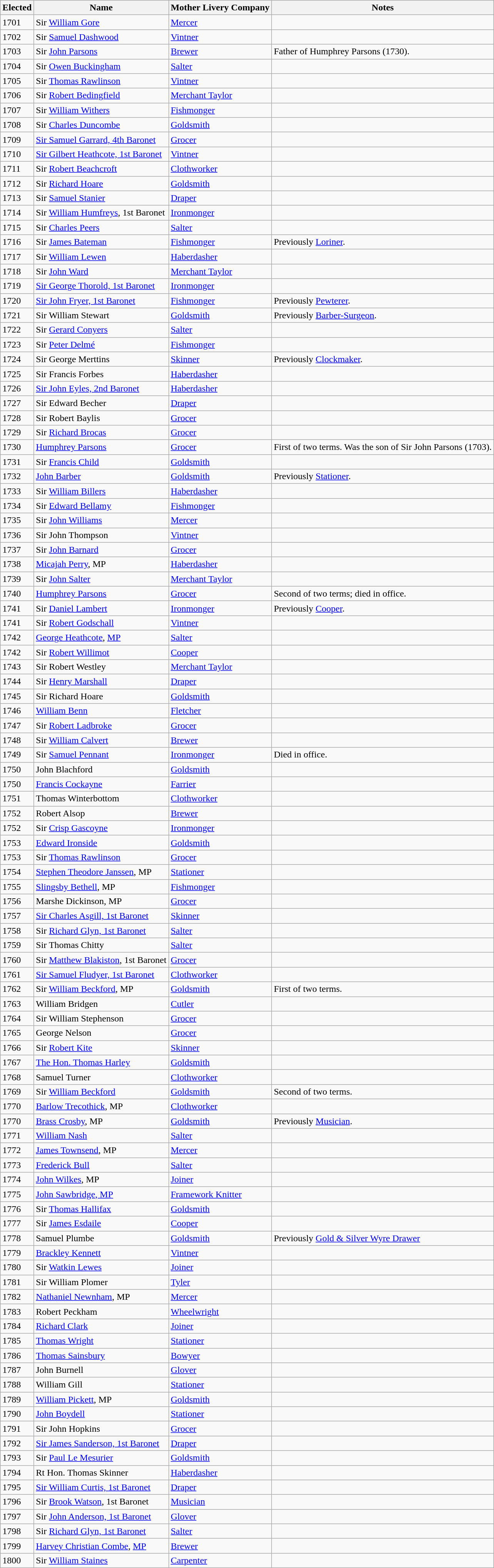<table class="wikitable sortable mw-collapsible">
<tr>
<th>Elected</th>
<th>Name</th>
<th>Mother Livery Company</th>
<th>Notes</th>
</tr>
<tr>
<td>1701</td>
<td>Sir <a href='#'>William Gore</a></td>
<td><a href='#'>Mercer</a></td>
<td></td>
</tr>
<tr>
<td>1702</td>
<td>Sir <a href='#'>Samuel Dashwood</a></td>
<td><a href='#'>Vintner</a></td>
<td></td>
</tr>
<tr>
<td>1703</td>
<td>Sir <a href='#'>John Parsons</a></td>
<td><a href='#'>Brewer</a></td>
<td>Father of Humphrey Parsons (1730).</td>
</tr>
<tr>
<td>1704</td>
<td>Sir <a href='#'>Owen Buckingham</a></td>
<td><a href='#'>Salter</a></td>
<td></td>
</tr>
<tr>
<td>1705</td>
<td>Sir <a href='#'>Thomas Rawlinson</a></td>
<td><a href='#'>Vintner</a></td>
<td></td>
</tr>
<tr>
<td>1706</td>
<td>Sir <a href='#'>Robert Bedingfield</a></td>
<td><a href='#'>Merchant Taylor</a></td>
<td></td>
</tr>
<tr>
<td>1707</td>
<td>Sir <a href='#'>William Withers</a></td>
<td><a href='#'>Fishmonger</a></td>
<td></td>
</tr>
<tr>
<td>1708</td>
<td>Sir <a href='#'>Charles Duncombe</a></td>
<td><a href='#'>Goldsmith</a></td>
<td></td>
</tr>
<tr>
<td>1709</td>
<td><a href='#'>Sir Samuel Garrard, 4th Baronet</a></td>
<td><a href='#'>Grocer</a></td>
<td></td>
</tr>
<tr>
<td>1710</td>
<td><a href='#'>Sir Gilbert Heathcote, 1st Baronet</a></td>
<td><a href='#'>Vintner</a></td>
<td></td>
</tr>
<tr>
<td>1711</td>
<td>Sir <a href='#'>Robert Beachcroft</a></td>
<td><a href='#'>Clothworker</a></td>
<td></td>
</tr>
<tr>
<td>1712</td>
<td>Sir <a href='#'>Richard Hoare</a></td>
<td><a href='#'>Goldsmith</a></td>
<td></td>
</tr>
<tr>
<td>1713</td>
<td>Sir <a href='#'>Samuel Stanier</a></td>
<td><a href='#'>Draper</a></td>
<td></td>
</tr>
<tr>
<td>1714</td>
<td>Sir <a href='#'>William Humfreys</a>, 1st Baronet</td>
<td><a href='#'>Ironmonger</a></td>
<td></td>
</tr>
<tr>
<td>1715</td>
<td>Sir <a href='#'>Charles Peers</a></td>
<td><a href='#'>Salter</a></td>
<td></td>
</tr>
<tr>
<td>1716</td>
<td>Sir <a href='#'>James Bateman</a></td>
<td><a href='#'>Fishmonger</a></td>
<td>Previously <a href='#'>Loriner</a>.</td>
</tr>
<tr>
<td>1717</td>
<td>Sir <a href='#'>William Lewen</a></td>
<td><a href='#'>Haberdasher</a></td>
<td></td>
</tr>
<tr>
<td>1718</td>
<td>Sir <a href='#'>John Ward</a></td>
<td><a href='#'>Merchant Taylor</a></td>
<td></td>
</tr>
<tr>
<td>1719</td>
<td><a href='#'>Sir George Thorold, 1st Baronet</a></td>
<td><a href='#'>Ironmonger</a></td>
<td></td>
</tr>
<tr>
<td>1720</td>
<td><a href='#'>Sir John Fryer, 1st Baronet</a></td>
<td><a href='#'>Fishmonger</a></td>
<td>Previously <a href='#'>Pewterer</a>.</td>
</tr>
<tr>
<td>1721</td>
<td>Sir William Stewart</td>
<td><a href='#'>Goldsmith</a></td>
<td>Previously <a href='#'>Barber-Surgeon</a>.</td>
</tr>
<tr>
<td>1722</td>
<td>Sir <a href='#'>Gerard Conyers</a></td>
<td><a href='#'>Salter</a></td>
<td></td>
</tr>
<tr>
<td>1723</td>
<td>Sir <a href='#'>Peter Delmé</a></td>
<td><a href='#'>Fishmonger</a></td>
<td></td>
</tr>
<tr>
<td>1724</td>
<td>Sir George Merttins</td>
<td><a href='#'>Skinner</a></td>
<td>Previously <a href='#'>Clockmaker</a>.</td>
</tr>
<tr>
<td>1725</td>
<td>Sir Francis Forbes</td>
<td><a href='#'>Haberdasher</a></td>
<td></td>
</tr>
<tr>
<td>1726</td>
<td><a href='#'>Sir John Eyles, 2nd Baronet</a></td>
<td><a href='#'>Haberdasher</a></td>
<td></td>
</tr>
<tr>
<td>1727</td>
<td>Sir Edward Becher</td>
<td><a href='#'>Draper</a></td>
<td></td>
</tr>
<tr>
<td>1728</td>
<td>Sir Robert Baylis</td>
<td><a href='#'>Grocer</a></td>
<td></td>
</tr>
<tr>
<td>1729</td>
<td>Sir <a href='#'>Richard Brocas</a></td>
<td><a href='#'>Grocer</a></td>
<td></td>
</tr>
<tr>
<td>1730</td>
<td><a href='#'>Humphrey Parsons</a></td>
<td><a href='#'>Grocer</a></td>
<td>First of two terms. Was the son of Sir John Parsons (1703).</td>
</tr>
<tr>
<td>1731</td>
<td>Sir <a href='#'>Francis Child</a></td>
<td><a href='#'>Goldsmith</a></td>
<td></td>
</tr>
<tr>
<td>1732</td>
<td><a href='#'>John Barber</a></td>
<td><a href='#'>Goldsmith</a></td>
<td>Previously <a href='#'>Stationer</a>.</td>
</tr>
<tr>
<td>1733</td>
<td>Sir <a href='#'>William Billers</a></td>
<td><a href='#'>Haberdasher</a></td>
<td></td>
</tr>
<tr>
<td>1734</td>
<td>Sir <a href='#'>Edward Bellamy</a></td>
<td><a href='#'>Fishmonger</a></td>
<td></td>
</tr>
<tr>
<td>1735</td>
<td>Sir <a href='#'>John Williams</a></td>
<td><a href='#'>Mercer</a></td>
<td></td>
</tr>
<tr>
<td>1736</td>
<td>Sir John Thompson</td>
<td><a href='#'>Vintner</a></td>
<td></td>
</tr>
<tr>
<td>1737</td>
<td>Sir <a href='#'>John Barnard</a></td>
<td><a href='#'>Grocer</a></td>
<td></td>
</tr>
<tr>
<td>1738</td>
<td><a href='#'>Micajah Perry</a>, MP</td>
<td><a href='#'>Haberdasher</a></td>
<td></td>
</tr>
<tr>
<td>1739</td>
<td>Sir <a href='#'>John Salter</a></td>
<td><a href='#'>Merchant Taylor</a></td>
<td></td>
</tr>
<tr>
<td>1740</td>
<td><a href='#'>Humphrey Parsons</a></td>
<td><a href='#'>Grocer</a></td>
<td>Second of two terms; died in office.</td>
</tr>
<tr>
<td>1741</td>
<td>Sir <a href='#'>Daniel Lambert</a></td>
<td><a href='#'>Ironmonger</a></td>
<td>Previously <a href='#'>Cooper</a>.</td>
</tr>
<tr>
<td>1741</td>
<td>Sir <a href='#'>Robert Godschall</a></td>
<td><a href='#'>Vintner</a></td>
<td></td>
</tr>
<tr>
<td>1742</td>
<td><a href='#'>George Heathcote</a>, <a href='#'>MP</a></td>
<td><a href='#'>Salter</a></td>
<td></td>
</tr>
<tr>
<td>1742</td>
<td>Sir <a href='#'>Robert Willimot</a></td>
<td><a href='#'>Cooper</a></td>
<td></td>
</tr>
<tr>
<td>1743</td>
<td>Sir Robert Westley</td>
<td><a href='#'>Merchant Taylor</a></td>
<td></td>
</tr>
<tr>
<td>1744</td>
<td>Sir <a href='#'>Henry Marshall</a></td>
<td><a href='#'>Draper</a></td>
<td></td>
</tr>
<tr>
<td>1745</td>
<td>Sir Richard Hoare</td>
<td><a href='#'>Goldsmith</a></td>
<td></td>
</tr>
<tr>
<td>1746</td>
<td><a href='#'>William Benn</a></td>
<td><a href='#'>Fletcher</a></td>
<td></td>
</tr>
<tr>
<td>1747</td>
<td>Sir <a href='#'>Robert Ladbroke</a></td>
<td><a href='#'>Grocer</a></td>
<td></td>
</tr>
<tr>
<td>1748</td>
<td>Sir <a href='#'>William Calvert</a></td>
<td><a href='#'>Brewer</a></td>
<td></td>
</tr>
<tr>
<td>1749</td>
<td>Sir <a href='#'>Samuel Pennant</a></td>
<td><a href='#'>Ironmonger</a></td>
<td>Died in office.</td>
</tr>
<tr>
<td>1750</td>
<td>John Blachford</td>
<td><a href='#'>Goldsmith</a></td>
<td></td>
</tr>
<tr>
<td>1750</td>
<td><a href='#'>Francis Cockayne</a></td>
<td><a href='#'>Farrier</a></td>
<td></td>
</tr>
<tr>
<td>1751</td>
<td>Thomas Winterbottom</td>
<td><a href='#'>Clothworker</a></td>
<td></td>
</tr>
<tr>
<td>1752</td>
<td>Robert Alsop</td>
<td><a href='#'>Brewer</a></td>
<td></td>
</tr>
<tr>
<td>1752</td>
<td>Sir <a href='#'>Crisp Gascoyne</a></td>
<td><a href='#'>Ironmonger</a></td>
<td></td>
</tr>
<tr>
<td>1753</td>
<td><a href='#'>Edward Ironside</a></td>
<td><a href='#'>Goldsmith</a></td>
<td></td>
</tr>
<tr>
<td>1753</td>
<td>Sir <a href='#'>Thomas Rawlinson</a></td>
<td><a href='#'>Grocer</a></td>
<td></td>
</tr>
<tr>
<td>1754</td>
<td><a href='#'>Stephen Theodore Janssen</a>, MP</td>
<td><a href='#'>Stationer</a></td>
<td></td>
</tr>
<tr>
<td>1755</td>
<td><a href='#'>Slingsby Bethell</a>, MP</td>
<td><a href='#'>Fishmonger</a></td>
<td></td>
</tr>
<tr>
<td>1756</td>
<td>Marshe Dickinson, MP</td>
<td><a href='#'>Grocer</a></td>
<td></td>
</tr>
<tr>
<td>1757</td>
<td><a href='#'>Sir Charles Asgill, 1st Baronet</a></td>
<td><a href='#'>Skinner</a></td>
<td></td>
</tr>
<tr>
<td>1758</td>
<td>Sir <a href='#'>Richard Glyn, 1st Baronet</a></td>
<td><a href='#'>Salter</a></td>
<td></td>
</tr>
<tr>
<td>1759</td>
<td>Sir Thomas Chitty</td>
<td><a href='#'>Salter</a></td>
<td></td>
</tr>
<tr>
<td>1760</td>
<td>Sir <a href='#'>Matthew Blakiston</a>, 1st Baronet</td>
<td><a href='#'>Grocer</a></td>
<td></td>
</tr>
<tr>
<td>1761</td>
<td><a href='#'>Sir Samuel Fludyer, 1st Baronet</a></td>
<td><a href='#'>Clothworker</a></td>
<td></td>
</tr>
<tr>
<td>1762</td>
<td>Sir <a href='#'>William Beckford</a>, MP</td>
<td><a href='#'>Goldsmith</a></td>
<td>First of two terms.</td>
</tr>
<tr>
<td>1763</td>
<td>William Bridgen</td>
<td><a href='#'>Cutler</a></td>
<td></td>
</tr>
<tr>
<td>1764</td>
<td>Sir William Stephenson</td>
<td><a href='#'>Grocer</a></td>
<td></td>
</tr>
<tr>
<td>1765</td>
<td>George Nelson</td>
<td><a href='#'>Grocer</a></td>
<td></td>
</tr>
<tr>
<td>1766</td>
<td>Sir <a href='#'>Robert Kite</a></td>
<td><a href='#'>Skinner</a></td>
<td></td>
</tr>
<tr>
<td>1767</td>
<td><a href='#'>The Hon. Thomas Harley</a></td>
<td><a href='#'>Goldsmith</a></td>
<td></td>
</tr>
<tr>
<td>1768</td>
<td>Samuel Turner</td>
<td><a href='#'>Clothworker</a></td>
<td></td>
</tr>
<tr>
<td>1769</td>
<td>Sir <a href='#'>William Beckford</a></td>
<td><a href='#'>Goldsmith</a></td>
<td>Second of two terms.</td>
</tr>
<tr>
<td>1770</td>
<td><a href='#'>Barlow Trecothick</a>, MP</td>
<td><a href='#'>Clothworker</a></td>
<td></td>
</tr>
<tr>
<td>1770</td>
<td><a href='#'>Brass Crosby</a>, MP</td>
<td><a href='#'>Goldsmith</a></td>
<td>Previously <a href='#'>Musician</a>.</td>
</tr>
<tr>
<td>1771</td>
<td><a href='#'>William Nash</a></td>
<td><a href='#'>Salter</a></td>
<td></td>
</tr>
<tr>
<td>1772</td>
<td><a href='#'>James Townsend</a>, MP</td>
<td><a href='#'>Mercer</a></td>
<td></td>
</tr>
<tr>
<td>1773</td>
<td><a href='#'>Frederick Bull</a></td>
<td><a href='#'>Salter</a></td>
<td></td>
</tr>
<tr>
<td>1774</td>
<td><a href='#'>John Wilkes</a>, MP</td>
<td><a href='#'>Joiner</a></td>
<td></td>
</tr>
<tr>
<td>1775</td>
<td><a href='#'>John Sawbridge, MP</a></td>
<td><a href='#'>Framework Knitter</a></td>
<td></td>
</tr>
<tr>
<td>1776</td>
<td>Sir <a href='#'>Thomas Hallifax</a></td>
<td><a href='#'>Goldsmith</a></td>
<td></td>
</tr>
<tr>
<td>1777</td>
<td>Sir <a href='#'>James Esdaile</a></td>
<td><a href='#'>Cooper</a></td>
<td></td>
</tr>
<tr>
<td>1778</td>
<td>Samuel Plumbe</td>
<td><a href='#'>Goldsmith</a></td>
<td>Previously <a href='#'>Gold & Silver Wyre Drawer</a></td>
</tr>
<tr>
<td>1779</td>
<td><a href='#'>Brackley Kennett</a></td>
<td><a href='#'>Vintner</a></td>
<td></td>
</tr>
<tr>
<td>1780</td>
<td>Sir <a href='#'>Watkin Lewes</a></td>
<td><a href='#'>Joiner</a></td>
<td></td>
</tr>
<tr>
<td>1781</td>
<td>Sir William Plomer</td>
<td><a href='#'>Tyler</a></td>
<td></td>
</tr>
<tr>
<td>1782</td>
<td><a href='#'>Nathaniel Newnham</a>, MP</td>
<td><a href='#'>Mercer</a></td>
<td></td>
</tr>
<tr>
<td>1783</td>
<td>Robert Peckham</td>
<td><a href='#'>Wheelwright</a></td>
<td></td>
</tr>
<tr>
<td>1784</td>
<td><a href='#'>Richard Clark</a></td>
<td><a href='#'>Joiner</a></td>
<td></td>
</tr>
<tr>
<td>1785</td>
<td><a href='#'>Thomas Wright</a></td>
<td><a href='#'>Stationer</a></td>
<td></td>
</tr>
<tr>
<td>1786</td>
<td><a href='#'>Thomas Sainsbury</a></td>
<td><a href='#'>Bowyer</a></td>
<td></td>
</tr>
<tr>
<td>1787</td>
<td>John Burnell</td>
<td><a href='#'>Glover</a></td>
<td></td>
</tr>
<tr>
<td>1788</td>
<td>William Gill</td>
<td><a href='#'>Stationer</a></td>
<td></td>
</tr>
<tr>
<td>1789</td>
<td><a href='#'>William Pickett</a>, MP</td>
<td><a href='#'>Goldsmith</a></td>
<td></td>
</tr>
<tr>
<td>1790</td>
<td><a href='#'>John Boydell</a></td>
<td><a href='#'>Stationer</a></td>
<td></td>
</tr>
<tr>
<td>1791</td>
<td>Sir John Hopkins</td>
<td><a href='#'>Grocer</a></td>
<td></td>
</tr>
<tr>
<td>1792</td>
<td><a href='#'>Sir James Sanderson, 1st Baronet</a></td>
<td><a href='#'>Draper</a></td>
<td></td>
</tr>
<tr>
<td>1793</td>
<td>Sir <a href='#'>Paul Le Mesurier</a></td>
<td><a href='#'>Goldsmith</a></td>
<td></td>
</tr>
<tr>
<td>1794</td>
<td>Rt Hon. Thomas Skinner</td>
<td><a href='#'>Haberdasher</a></td>
<td></td>
</tr>
<tr>
<td>1795</td>
<td><a href='#'>Sir William Curtis, 1st Baronet</a></td>
<td><a href='#'>Draper</a></td>
<td></td>
</tr>
<tr>
<td>1796</td>
<td>Sir <a href='#'>Brook Watson</a>, 1st Baronet</td>
<td><a href='#'>Musician</a></td>
<td></td>
</tr>
<tr>
<td>1797</td>
<td>Sir <a href='#'>John Anderson, 1st Baronet</a></td>
<td><a href='#'>Glover</a></td>
<td></td>
</tr>
<tr>
<td>1798</td>
<td>Sir <a href='#'>Richard Glyn, 1st Baronet</a></td>
<td><a href='#'>Salter</a></td>
<td></td>
</tr>
<tr>
<td>1799</td>
<td><a href='#'>Harvey Christian Combe</a>, <a href='#'>MP</a></td>
<td><a href='#'>Brewer</a></td>
<td></td>
</tr>
<tr>
<td>1800</td>
<td>Sir <a href='#'>William Staines</a></td>
<td><a href='#'>Carpenter</a></td>
<td></td>
</tr>
</table>
